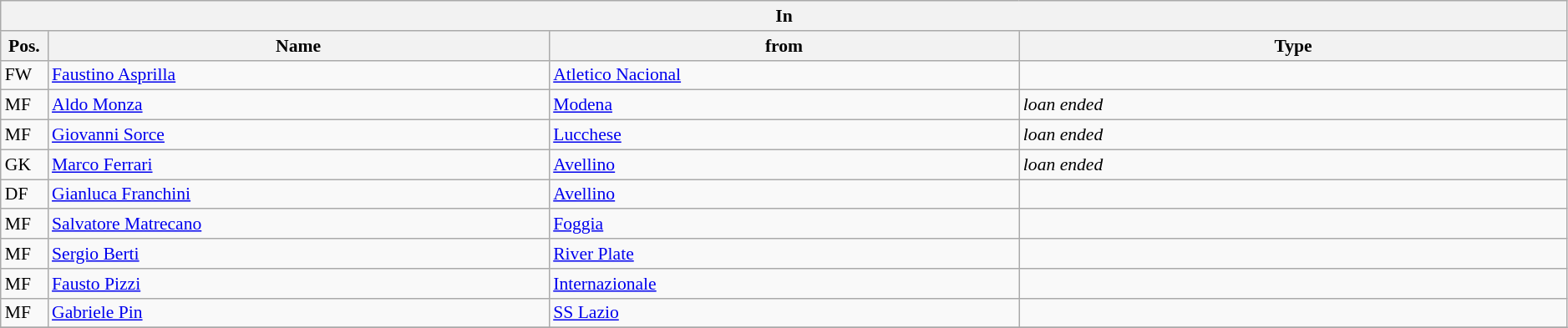<table class="wikitable" style="font-size:90%;width:99%;">
<tr>
<th colspan="4">In</th>
</tr>
<tr>
<th width=3%>Pos.</th>
<th width=32%>Name</th>
<th width=30%>from</th>
<th width=35%>Type</th>
</tr>
<tr>
<td>FW</td>
<td><a href='#'>Faustino Asprilla</a></td>
<td><a href='#'>Atletico Nacional</a></td>
<td></td>
</tr>
<tr>
<td>MF</td>
<td><a href='#'>Aldo Monza</a></td>
<td><a href='#'>Modena</a></td>
<td><em>loan ended</em></td>
</tr>
<tr>
<td>MF</td>
<td><a href='#'>Giovanni Sorce</a></td>
<td><a href='#'>Lucchese</a></td>
<td><em>loan ended</em></td>
</tr>
<tr>
<td>GK</td>
<td><a href='#'>Marco Ferrari</a></td>
<td><a href='#'>Avellino</a></td>
<td><em>loan ended</em></td>
</tr>
<tr>
<td>DF</td>
<td><a href='#'>Gianluca Franchini</a></td>
<td><a href='#'>Avellino</a></td>
<td></td>
</tr>
<tr>
<td>MF</td>
<td><a href='#'>Salvatore Matrecano</a></td>
<td><a href='#'>Foggia</a></td>
<td></td>
</tr>
<tr>
<td>MF</td>
<td><a href='#'>Sergio Berti</a></td>
<td><a href='#'>River Plate</a></td>
<td></td>
</tr>
<tr>
<td>MF</td>
<td><a href='#'>Fausto Pizzi</a></td>
<td><a href='#'>Internazionale</a></td>
<td></td>
</tr>
<tr>
<td>MF</td>
<td><a href='#'>Gabriele Pin</a></td>
<td><a href='#'>SS Lazio</a></td>
<td></td>
</tr>
<tr>
</tr>
</table>
